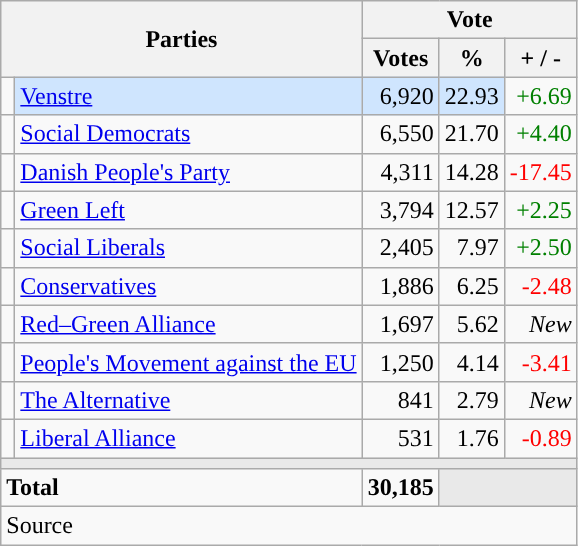<table class="wikitable" style="text-align:right;">
<tr>
<th style="text-align:centre;" rowspan="2" colspan="2" width="225">Parties</th>
<th colspan="3">Vote</th>
</tr>
<tr>
<th width="15">Votes</th>
<th width="15">%</th>
<th width="15">+ / -</th>
</tr>
<tr>
<td width="2" style="color:inherit;background:"></td>
<td bgcolor=#cfe5fe   align="left"><a href='#'>Venstre</a></td>
<td bgcolor=#cfe5fe>6,920</td>
<td bgcolor=#cfe5fe>22.93</td>
<td style=color:green;>+6.69</td>
</tr>
<tr>
<td width="2" style="color:inherit;background:"></td>
<td align="left"><a href='#'>Social Democrats</a></td>
<td>6,550</td>
<td>21.70</td>
<td style=color:green;>+4.40</td>
</tr>
<tr>
<td width="2" style="color:inherit;background:"></td>
<td align="left"><a href='#'>Danish People's Party</a></td>
<td>4,311</td>
<td>14.28</td>
<td style=color:red;>-17.45</td>
</tr>
<tr>
<td width="2" style="color:inherit;background:"></td>
<td align="left"><a href='#'>Green Left</a></td>
<td>3,794</td>
<td>12.57</td>
<td style=color:green;>+2.25</td>
</tr>
<tr>
<td width="2" style="color:inherit;background:"></td>
<td align="left"><a href='#'>Social Liberals</a></td>
<td>2,405</td>
<td>7.97</td>
<td style=color:green;>+2.50</td>
</tr>
<tr>
<td width="2" style="color:inherit;background:"></td>
<td align="left"><a href='#'>Conservatives</a></td>
<td>1,886</td>
<td>6.25</td>
<td style=color:red;>-2.48</td>
</tr>
<tr>
<td width="2" style="color:inherit;background:"></td>
<td align="left"><a href='#'>Red–Green Alliance</a></td>
<td>1,697</td>
<td>5.62</td>
<td><em>New</em></td>
</tr>
<tr>
<td width="2" style="color:inherit;background:"></td>
<td align="left"><a href='#'>People's Movement against the EU</a></td>
<td>1,250</td>
<td>4.14</td>
<td style=color:red;>-3.41</td>
</tr>
<tr>
<td width="2" style="color:inherit;background:"></td>
<td align="left"><a href='#'>The Alternative</a></td>
<td>841</td>
<td>2.79</td>
<td><em>New</em></td>
</tr>
<tr>
<td width="2" style="color:inherit;background:"></td>
<td align="left"><a href='#'>Liberal Alliance</a></td>
<td>531</td>
<td>1.76</td>
<td style=color:red;>-0.89</td>
</tr>
<tr>
<td colspan="7" bgcolor="#E9E9E9"></td>
</tr>
<tr>
<td align="left" colspan="2"><strong>Total</strong></td>
<td><strong>30,185</strong></td>
<td bgcolor="#E9E9E9" colspan="2"></td>
</tr>
<tr>
<td align="left" colspan="6">Source</td>
</tr>
</table>
